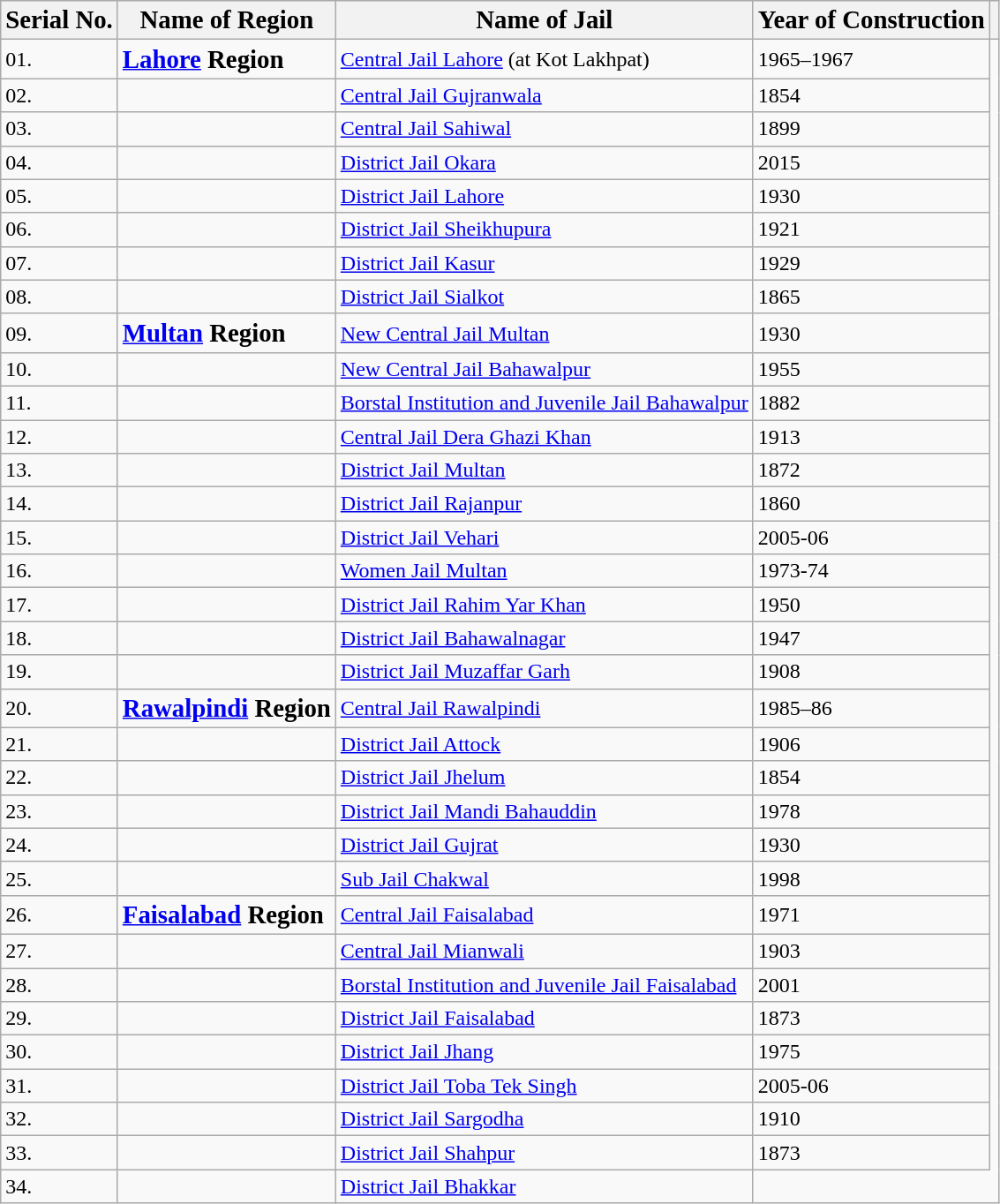<table class="wikitable">
<tr>
<th><big><strong>Serial No.</strong></big></th>
<th><big><strong>Name of Region</strong></big></th>
<th><big><strong>Name of Jail</strong></big></th>
<th><big><strong>Year of Construction</strong></big></th>
<th></th>
</tr>
<tr>
<td>01.</td>
<td><big><strong><a href='#'>Lahore</a> Region</strong></big></td>
<td><a href='#'>Central Jail Lahore</a> (at Kot Lakhpat)</td>
<td>1965–1967</td>
</tr>
<tr>
<td>02.</td>
<td></td>
<td><a href='#'>Central Jail Gujranwala</a></td>
<td>1854</td>
</tr>
<tr>
<td>03.</td>
<td></td>
<td><a href='#'>Central Jail Sahiwal</a></td>
<td>1899</td>
</tr>
<tr>
<td>04.</td>
<td></td>
<td><a href='#'>District Jail Okara</a></td>
<td>2015</td>
</tr>
<tr>
<td>05.</td>
<td></td>
<td><a href='#'>District Jail Lahore</a></td>
<td>1930</td>
</tr>
<tr>
<td>06.</td>
<td></td>
<td><a href='#'>District Jail Sheikhupura</a></td>
<td>1921</td>
</tr>
<tr>
<td>07.</td>
<td></td>
<td><a href='#'>District Jail Kasur</a></td>
<td>1929</td>
</tr>
<tr>
<td>08.</td>
<td></td>
<td><a href='#'>District Jail Sialkot</a></td>
<td>1865</td>
</tr>
<tr>
<td>09.</td>
<td><big><strong><a href='#'>Multan</a> Region</strong></big></td>
<td><a href='#'>New Central Jail Multan</a></td>
<td>1930</td>
</tr>
<tr>
<td>10.</td>
<td></td>
<td><a href='#'>New Central Jail Bahawalpur</a></td>
<td>1955</td>
</tr>
<tr>
<td>11.</td>
<td></td>
<td><a href='#'>Borstal Institution and Juvenile Jail Bahawalpur</a></td>
<td>1882</td>
</tr>
<tr>
<td>12.</td>
<td></td>
<td><a href='#'>Central Jail Dera Ghazi Khan</a></td>
<td>1913</td>
</tr>
<tr>
<td>13.</td>
<td></td>
<td><a href='#'>District Jail Multan</a></td>
<td>1872</td>
</tr>
<tr>
<td>14.</td>
<td></td>
<td><a href='#'>District Jail Rajanpur</a></td>
<td>1860</td>
</tr>
<tr>
<td>15.</td>
<td></td>
<td><a href='#'>District Jail Vehari</a></td>
<td>2005-06</td>
</tr>
<tr>
<td>16.</td>
<td></td>
<td><a href='#'>Women Jail Multan</a></td>
<td>1973-74</td>
</tr>
<tr>
<td>17.</td>
<td></td>
<td><a href='#'>District Jail Rahim Yar Khan</a></td>
<td>1950</td>
</tr>
<tr>
<td>18.</td>
<td></td>
<td><a href='#'>District Jail Bahawalnagar</a></td>
<td>1947</td>
</tr>
<tr>
<td>19.</td>
<td></td>
<td><a href='#'>District Jail Muzaffar Garh</a></td>
<td>1908</td>
</tr>
<tr>
<td>20.</td>
<td><big><strong><a href='#'>Rawalpindi</a> Region</strong></big></td>
<td><a href='#'>Central Jail Rawalpindi</a></td>
<td>1985–86</td>
</tr>
<tr>
<td>21.</td>
<td></td>
<td><a href='#'>District Jail Attock</a></td>
<td>1906</td>
</tr>
<tr>
<td>22.</td>
<td></td>
<td><a href='#'>District Jail Jhelum</a></td>
<td>1854</td>
</tr>
<tr>
<td>23.</td>
<td></td>
<td><a href='#'>District Jail Mandi Bahauddin</a></td>
<td>1978</td>
</tr>
<tr>
<td>24.</td>
<td></td>
<td><a href='#'>District Jail Gujrat</a></td>
<td>1930</td>
</tr>
<tr>
<td>25.</td>
<td></td>
<td><a href='#'>Sub Jail Chakwal</a></td>
<td>1998</td>
</tr>
<tr>
<td>26.</td>
<td><big><strong><a href='#'>Faisalabad</a> Region</strong></big></td>
<td><a href='#'>Central Jail Faisalabad</a></td>
<td>1971</td>
</tr>
<tr>
<td>27.</td>
<td></td>
<td><a href='#'>Central Jail Mianwali</a></td>
<td>1903</td>
</tr>
<tr>
<td>28.</td>
<td></td>
<td><a href='#'>Borstal Institution and Juvenile Jail Faisalabad</a></td>
<td>2001</td>
</tr>
<tr>
<td>29.</td>
<td></td>
<td><a href='#'>District Jail Faisalabad</a></td>
<td>1873</td>
</tr>
<tr>
<td>30.</td>
<td></td>
<td><a href='#'>District Jail Jhang</a></td>
<td>1975</td>
</tr>
<tr>
<td>31.</td>
<td></td>
<td><a href='#'>District Jail Toba Tek Singh</a></td>
<td>2005-06</td>
</tr>
<tr>
<td>32.</td>
<td></td>
<td><a href='#'>District Jail Sargodha</a></td>
<td>1910</td>
</tr>
<tr>
<td>33.</td>
<td></td>
<td><a href='#'>District Jail Shahpur</a></td>
<td>1873</td>
</tr>
<tr>
<td>34.</td>
<td></td>
<td><a href='#'>District Jail Bhakkar</a></td>
</tr>
</table>
